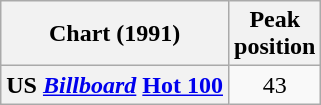<table class="wikitable sortable plainrowheaders" style="text-align:center">
<tr>
<th>Chart (1991)</th>
<th>Peak<br>position</th>
</tr>
<tr>
<th scope="row">US <em><a href='#'>Billboard</a></em> <a href='#'>Hot 100</a></th>
<td align="center">43</td>
</tr>
</table>
